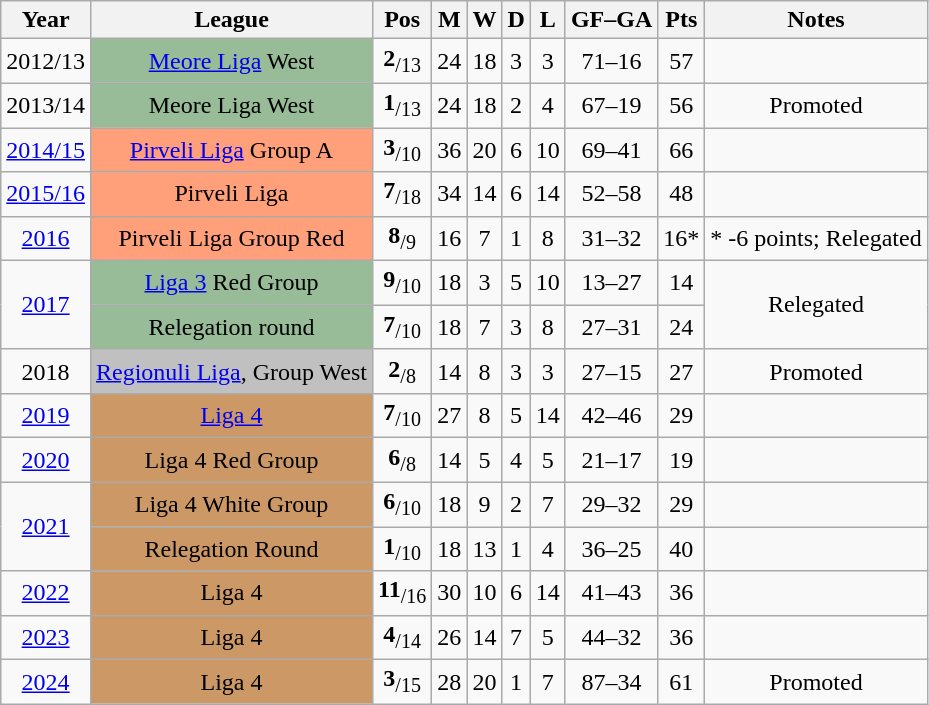<table class="wikitable sortable" style="text-align: center">
<tr>
<th>Year</th>
<th>League</th>
<th>Pos</th>
<th>M</th>
<th>W</th>
<th>D</th>
<th>L</th>
<th>GF–GA</th>
<th>Pts</th>
<th>Notes</th>
</tr>
<tr>
<td>2012/13</td>
<td bgcolor=#98bb98><a href='#'>Meore Liga</a> West</td>
<td><strong>2</strong><sub>/13</sub></td>
<td>24</td>
<td>18</td>
<td>3</td>
<td>3</td>
<td>71–16</td>
<td>57</td>
<td></td>
</tr>
<tr>
<td>2013/14</td>
<td bgcolor=#98bb98>Meore Liga West</td>
<td><strong>1</strong><sub>/13</sub></td>
<td>24</td>
<td>18</td>
<td>2</td>
<td>4</td>
<td>67–19</td>
<td>56</td>
<td>Promoted</td>
</tr>
<tr>
<td><a href='#'>2014/15</a></td>
<td bgcolor=#ffa07a><a href='#'>Pirveli Liga</a> Group A</td>
<td><strong>3</strong><sub>/10</sub></td>
<td>36</td>
<td>20</td>
<td>6</td>
<td>10</td>
<td>69–41</td>
<td>66</td>
<td></td>
</tr>
<tr>
<td><a href='#'>2015/16</a></td>
<td bgcolor=#ffa07a>Pirveli Liga</td>
<td><strong>7</strong><sub>/18</sub></td>
<td>34</td>
<td>14</td>
<td>6</td>
<td>14</td>
<td>52–58</td>
<td>48</td>
<td></td>
</tr>
<tr>
<td><a href='#'>2016</a></td>
<td bgcolor=#ffa07a>Pirveli Liga Group Red</td>
<td><strong>8</strong><sub>/9</sub></td>
<td>16</td>
<td>7</td>
<td>1</td>
<td>8</td>
<td>31–32</td>
<td>16*</td>
<td>* -6 points; Relegated</td>
</tr>
<tr>
<td rowspan='2'><a href='#'>2017</a></td>
<td bgcolor=#98bb98><a href='#'>Liga 3</a> Red Group</td>
<td><strong>9</strong><sub>/10</sub></td>
<td>18</td>
<td>3</td>
<td>5</td>
<td>10</td>
<td>13–27</td>
<td>14</td>
<td rowspan='2'>Relegated</td>
</tr>
<tr>
<td bgcolor=#98bb98>Relegation round</td>
<td><strong>7</strong><sub>/10</sub></td>
<td>18</td>
<td>7</td>
<td>3</td>
<td>8</td>
<td>27–31</td>
<td>24</td>
</tr>
<tr>
<td>2018</td>
<td bgcolor=silver><a href='#'>Regionuli Liga</a>, Group West</td>
<td><strong>2</strong><sub>/8</sub></td>
<td>14</td>
<td>8</td>
<td>3</td>
<td>3</td>
<td>27–15</td>
<td>27</td>
<td>Promoted</td>
</tr>
<tr>
<td><a href='#'>2019</a></td>
<td bgcolor=cc9966><a href='#'>Liga 4</a></td>
<td><strong>7</strong><sub>/10</sub></td>
<td>27</td>
<td>8</td>
<td>5</td>
<td>14</td>
<td>42–46</td>
<td>29</td>
<td></td>
</tr>
<tr>
<td><a href='#'>2020</a></td>
<td bgcolor=cc9966>Liga 4 Red Group</td>
<td><strong>6</strong><sub>/8</sub></td>
<td>14</td>
<td>5</td>
<td>4</td>
<td>5</td>
<td>21–17</td>
<td>19</td>
<td></td>
</tr>
<tr>
<td rowspan='2'><a href='#'>2021</a></td>
<td bgcolor=cc9966>Liga 4 White Group</td>
<td><strong>6</strong><sub>/10</sub></td>
<td>18</td>
<td>9</td>
<td>2</td>
<td>7</td>
<td>29–32</td>
<td>29</td>
<td></td>
</tr>
<tr>
<td bgcolor=cc9966>Relegation Round</td>
<td><strong>1</strong><sub>/10</sub></td>
<td>18</td>
<td>13</td>
<td>1</td>
<td>4</td>
<td>36–25</td>
<td>40</td>
<td></td>
</tr>
<tr>
<td><a href='#'>2022</a></td>
<td bgcolor=cc9966>Liga 4</td>
<td><strong>11</strong><sub>/16</sub></td>
<td>30</td>
<td>10</td>
<td>6</td>
<td>14</td>
<td>41–43</td>
<td>36</td>
<td></td>
</tr>
<tr>
<td><a href='#'>2023</a></td>
<td bgcolor=cc9966>Liga 4</td>
<td><strong>4</strong><sub>/14</sub></td>
<td>26</td>
<td>14</td>
<td>7</td>
<td>5</td>
<td>44–32</td>
<td>36</td>
<td></td>
</tr>
<tr>
<td><a href='#'>2024</a></td>
<td bgcolor=cc9966>Liga 4</td>
<td><strong>3</strong><sub>/15</sub></td>
<td>28</td>
<td>20</td>
<td>1</td>
<td>7</td>
<td>87–34</td>
<td>61</td>
<td>Promoted</td>
</tr>
</table>
